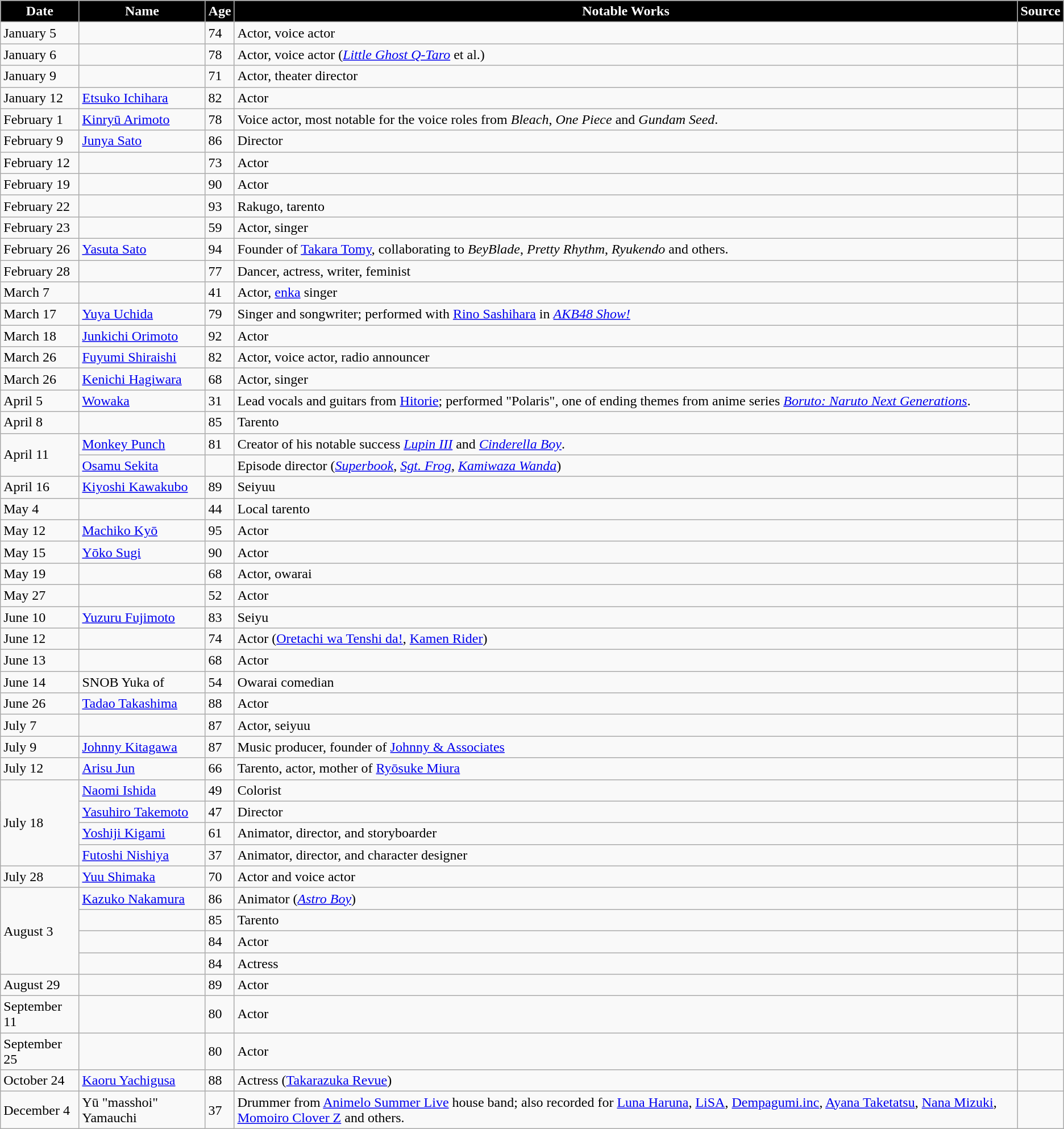<table class="wikitable" style="background:#silver">
<tr>
<th style="background:black; color:white;">Date</th>
<th style="background:black; color:white;">Name</th>
<th style="background:black; color:white;">Age</th>
<th style="background:black; color:white;">Notable Works</th>
<th style="background:black; color:white;">Source</th>
</tr>
<tr>
<td>January 5</td>
<td></td>
<td>74</td>
<td>Actor, voice actor</td>
<td></td>
</tr>
<tr>
<td>January 6</td>
<td></td>
<td>78</td>
<td>Actor, voice actor (<em><a href='#'>Little Ghost Q-Taro</a></em> et al.)</td>
<td></td>
</tr>
<tr>
<td>January 9</td>
<td></td>
<td>71</td>
<td>Actor, theater director</td>
<td></td>
</tr>
<tr>
<td>January 12</td>
<td><a href='#'>Etsuko Ichihara</a></td>
<td>82</td>
<td>Actor</td>
<td></td>
</tr>
<tr>
<td>February 1</td>
<td><a href='#'>Kinryū Arimoto</a></td>
<td>78</td>
<td>Voice actor, most notable for the voice roles from <em>Bleach</em>, <em>One Piece</em> and <em>Gundam Seed</em>.</td>
<td></td>
</tr>
<tr>
<td>February 9</td>
<td><a href='#'>Junya Sato</a></td>
<td>86</td>
<td>Director</td>
<td></td>
</tr>
<tr>
<td>February 12</td>
<td></td>
<td>73</td>
<td>Actor</td>
<td></td>
</tr>
<tr>
<td>February 19</td>
<td></td>
<td>90</td>
<td>Actor</td>
<td></td>
</tr>
<tr>
<td>February 22</td>
<td></td>
<td>93</td>
<td>Rakugo, tarento</td>
<td></td>
</tr>
<tr>
<td>February 23</td>
<td></td>
<td>59</td>
<td>Actor, singer</td>
<td></td>
</tr>
<tr>
<td>February 26</td>
<td><a href='#'>Yasuta Sato</a></td>
<td>94</td>
<td>Founder of <a href='#'>Takara Tomy</a>, collaborating to <em>BeyBlade</em>, <em>Pretty Rhythm</em>, <em>Ryukendo</em> and others.</td>
<td></td>
</tr>
<tr>
<td>February 28</td>
<td></td>
<td>77</td>
<td>Dancer, actress, writer, feminist</td>
<td></td>
</tr>
<tr>
<td>March 7</td>
<td></td>
<td>41</td>
<td>Actor, <a href='#'>enka</a> singer</td>
<td></td>
</tr>
<tr>
<td>March 17</td>
<td><a href='#'>Yuya Uchida</a></td>
<td>79</td>
<td>Singer and songwriter; performed with <a href='#'>Rino Sashihara</a> in <em><a href='#'>AKB48 Show!</a></em></td>
<td></td>
</tr>
<tr>
<td>March 18</td>
<td><a href='#'>Junkichi Orimoto</a></td>
<td>92</td>
<td>Actor</td>
<td></td>
</tr>
<tr>
<td>March 26</td>
<td><a href='#'>Fuyumi Shiraishi</a></td>
<td>82</td>
<td>Actor, voice actor, radio announcer</td>
<td></td>
</tr>
<tr>
<td>March 26</td>
<td><a href='#'>Kenichi Hagiwara</a></td>
<td>68</td>
<td>Actor, singer</td>
<td></td>
</tr>
<tr>
<td>April 5</td>
<td><a href='#'>Wowaka</a></td>
<td>31</td>
<td>Lead vocals and guitars from <a href='#'>Hitorie</a>; performed "Polaris", one of ending themes from anime series <em><a href='#'>Boruto: Naruto Next Generations</a></em>.</td>
<td></td>
</tr>
<tr>
<td>April 8</td>
<td></td>
<td>85</td>
<td>Tarento</td>
<td></td>
</tr>
<tr>
<td rowspan=2>April 11</td>
<td><a href='#'>Monkey Punch</a></td>
<td>81</td>
<td>Creator of his notable success <em><a href='#'>Lupin III</a></em> and <em><a href='#'>Cinderella Boy</a></em>.</td>
<td></td>
</tr>
<tr>
<td><a href='#'>Osamu Sekita</a></td>
<td></td>
<td>Episode director (<em><a href='#'>Superbook</a></em>, <em><a href='#'>Sgt. Frog</a></em>, <em><a href='#'>Kamiwaza Wanda</a></em>)</td>
<td></td>
</tr>
<tr>
<td>April 16</td>
<td><a href='#'>Kiyoshi Kawakubo</a></td>
<td>89</td>
<td>Seiyuu</td>
<td></td>
</tr>
<tr>
<td>May 4</td>
<td></td>
<td>44</td>
<td>Local tarento</td>
<td></td>
</tr>
<tr>
<td>May 12</td>
<td><a href='#'>Machiko Kyō</a></td>
<td>95</td>
<td>Actor</td>
<td></td>
</tr>
<tr>
<td>May 15</td>
<td><a href='#'>Yōko Sugi</a></td>
<td>90</td>
<td>Actor</td>
<td></td>
</tr>
<tr>
<td>May 19</td>
<td></td>
<td>68</td>
<td>Actor, owarai</td>
<td></td>
</tr>
<tr>
<td>May 27</td>
<td></td>
<td>52</td>
<td>Actor</td>
<td></td>
</tr>
<tr>
<td>June 10</td>
<td><a href='#'>Yuzuru Fujimoto</a></td>
<td>83</td>
<td>Seiyu</td>
<td></td>
</tr>
<tr>
<td>June 12</td>
<td></td>
<td>74</td>
<td>Actor (<a href='#'>Oretachi wa Tenshi da!</a>, <a href='#'>Kamen Rider</a>)</td>
<td></td>
</tr>
<tr>
<td>June 13</td>
<td></td>
<td>68</td>
<td>Actor</td>
<td></td>
</tr>
<tr>
<td>June 14</td>
<td>SNOB Yuka of </td>
<td>54</td>
<td>Owarai comedian</td>
<td></td>
</tr>
<tr>
<td>June 26</td>
<td><a href='#'>Tadao Takashima</a></td>
<td>88</td>
<td>Actor</td>
<td></td>
</tr>
<tr>
<td>July 7</td>
<td></td>
<td>87</td>
<td>Actor, seiyuu</td>
<td></td>
</tr>
<tr>
<td>July 9</td>
<td><a href='#'>Johnny Kitagawa</a></td>
<td>87</td>
<td>Music producer, founder of <a href='#'>Johnny & Associates</a></td>
<td></td>
</tr>
<tr>
<td>July 12</td>
<td><a href='#'>Arisu Jun</a></td>
<td>66</td>
<td>Tarento, actor, mother of <a href='#'>Ryōsuke Miura</a></td>
<td></td>
</tr>
<tr>
<td rowspan="4">July 18</td>
<td><a href='#'>Naomi Ishida</a></td>
<td>49</td>
<td>Colorist</td>
<td></td>
</tr>
<tr>
<td><a href='#'>Yasuhiro Takemoto</a></td>
<td>47</td>
<td>Director</td>
<td></td>
</tr>
<tr>
<td><a href='#'>Yoshiji Kigami</a></td>
<td>61</td>
<td>Animator, director, and storyboarder</td>
<td></td>
</tr>
<tr>
<td><a href='#'>Futoshi Nishiya</a></td>
<td>37</td>
<td>Animator, director, and character designer</td>
<td></td>
</tr>
<tr>
<td>July 28</td>
<td><a href='#'>Yuu Shimaka</a></td>
<td>70</td>
<td>Actor and voice actor</td>
<td></td>
</tr>
<tr>
<td rowspan="4">August 3</td>
<td><a href='#'>Kazuko Nakamura</a></td>
<td>86</td>
<td>Animator (<em><a href='#'>Astro Boy</a></em>)</td>
<td></td>
</tr>
<tr>
<td></td>
<td>85</td>
<td>Tarento</td>
<td></td>
</tr>
<tr>
<td></td>
<td>84</td>
<td>Actor</td>
<td></td>
</tr>
<tr>
<td></td>
<td>84</td>
<td>Actress</td>
<td></td>
</tr>
<tr>
<td>August 29</td>
<td></td>
<td>89</td>
<td>Actor</td>
<td></td>
</tr>
<tr>
<td>September 11</td>
<td></td>
<td>80</td>
<td>Actor</td>
<td></td>
</tr>
<tr>
<td>September 25</td>
<td></td>
<td>80</td>
<td>Actor</td>
<td></td>
</tr>
<tr>
<td>October 24</td>
<td><a href='#'>Kaoru Yachigusa</a></td>
<td>88</td>
<td>Actress (<a href='#'>Takarazuka Revue</a>)</td>
<td></td>
</tr>
<tr>
<td>December 4</td>
<td>Yū "masshoi" Yamauchi</td>
<td>37</td>
<td>Drummer from <a href='#'>Animelo Summer Live</a> house band; also recorded for <a href='#'>Luna Haruna</a>, <a href='#'>LiSA</a>, <a href='#'>Dempagumi.inc</a>, <a href='#'>Ayana Taketatsu</a>, <a href='#'>Nana Mizuki</a>, <a href='#'>Momoiro Clover Z</a> and others.</td>
<td></td>
</tr>
</table>
